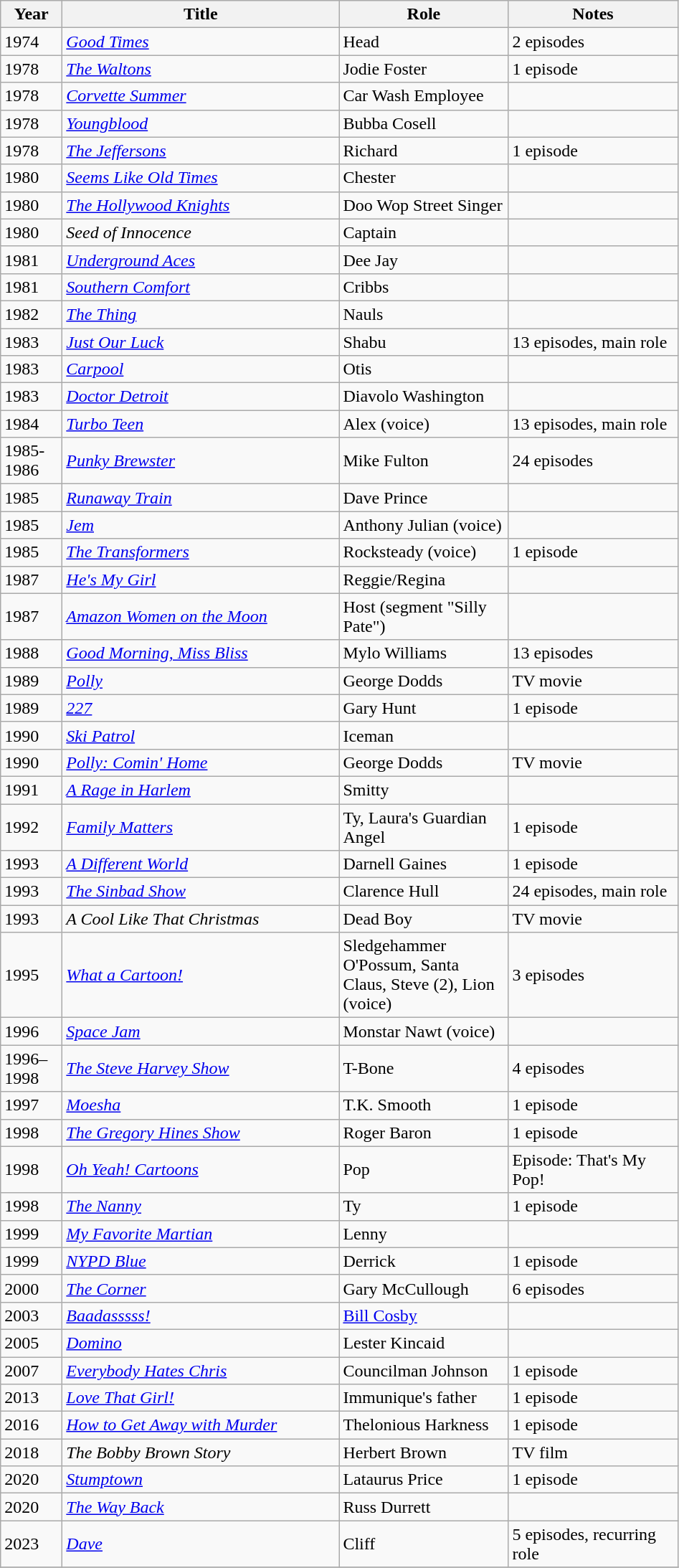<table class="wikitable sortable">
<tr>
<th width="50px">Year</th>
<th width="250px">Title</th>
<th width="150px">Role</th>
<th width="150px">Notes</th>
</tr>
<tr>
<td>1974</td>
<td><em><a href='#'>Good Times</a></em></td>
<td>Head</td>
<td>2 episodes</td>
</tr>
<tr>
<td>1978</td>
<td><em><a href='#'>The Waltons</a></em></td>
<td>Jodie Foster</td>
<td>1 episode</td>
</tr>
<tr>
<td>1978</td>
<td><em><a href='#'>Corvette Summer</a></em></td>
<td>Car Wash Employee</td>
<td></td>
</tr>
<tr>
<td>1978</td>
<td><em><a href='#'>Youngblood</a></em></td>
<td>Bubba Cosell</td>
<td></td>
</tr>
<tr>
<td>1978</td>
<td><em><a href='#'>The Jeffersons</a></em></td>
<td>Richard</td>
<td>1 episode</td>
</tr>
<tr>
<td>1980</td>
<td><em><a href='#'>Seems Like Old Times</a></em></td>
<td>Chester</td>
</tr>
<tr>
<td>1980</td>
<td><em><a href='#'>The Hollywood Knights</a></em></td>
<td>Doo Wop Street Singer</td>
<td></td>
</tr>
<tr>
<td>1980</td>
<td><em>Seed of Innocence</em></td>
<td>Captain</td>
<td></td>
</tr>
<tr>
<td>1981</td>
<td><em><a href='#'>Underground Aces</a></em></td>
<td>Dee Jay</td>
<td></td>
</tr>
<tr>
<td>1981</td>
<td><em><a href='#'>Southern Comfort</a></em></td>
<td>Cribbs</td>
<td></td>
</tr>
<tr>
<td>1982</td>
<td><em><a href='#'>The Thing</a></em></td>
<td>Nauls</td>
<td></td>
</tr>
<tr>
<td>1983</td>
<td><em><a href='#'>Just Our Luck</a></em></td>
<td>Shabu</td>
<td>13 episodes, main role</td>
</tr>
<tr>
<td>1983</td>
<td><em><a href='#'>Carpool</a></em></td>
<td>Otis</td>
<td></td>
</tr>
<tr>
<td>1983</td>
<td><em><a href='#'>Doctor Detroit</a></em></td>
<td>Diavolo Washington</td>
<td></td>
</tr>
<tr>
<td>1984</td>
<td><em><a href='#'>Turbo Teen</a></em></td>
<td>Alex (voice)</td>
<td>13 episodes, main role</td>
</tr>
<tr>
<td>1985-1986</td>
<td><em><a href='#'>Punky Brewster</a></em></td>
<td>Mike Fulton</td>
<td>24 episodes</td>
</tr>
<tr>
<td>1985</td>
<td><em><a href='#'>Runaway Train</a></em></td>
<td>Dave Prince</td>
<td></td>
</tr>
<tr>
<td>1985</td>
<td><em><a href='#'>Jem</a></em></td>
<td>Anthony Julian (voice)</td>
<td></td>
</tr>
<tr>
<td>1985</td>
<td><em><a href='#'>The Transformers</a></em></td>
<td>Rocksteady (voice)</td>
<td>1 episode</td>
</tr>
<tr>
<td>1987</td>
<td><em><a href='#'>He's My Girl</a></em></td>
<td>Reggie/Regina</td>
<td></td>
</tr>
<tr>
<td>1987</td>
<td><em><a href='#'>Amazon Women on the Moon</a></em></td>
<td>Host (segment "Silly Pate")</td>
<td></td>
</tr>
<tr>
<td>1988</td>
<td><em><a href='#'>Good Morning, Miss Bliss</a></em></td>
<td>Mylo Williams</td>
<td>13 episodes</td>
</tr>
<tr>
<td>1989</td>
<td><em><a href='#'>Polly</a></em></td>
<td>George Dodds</td>
<td>TV movie</td>
</tr>
<tr>
<td>1989</td>
<td><em><a href='#'>227</a></em></td>
<td>Gary Hunt</td>
<td>1 episode</td>
</tr>
<tr>
<td>1990</td>
<td><em><a href='#'>Ski Patrol</a></em></td>
<td>Iceman</td>
<td></td>
</tr>
<tr>
<td>1990</td>
<td><em><a href='#'>Polly: Comin' Home</a></em></td>
<td>George Dodds</td>
<td>TV movie</td>
</tr>
<tr>
<td>1991</td>
<td><em><a href='#'>A Rage in Harlem</a></em></td>
<td>Smitty</td>
<td></td>
</tr>
<tr>
<td>1992</td>
<td><em><a href='#'>Family Matters</a></em></td>
<td>Ty, Laura's Guardian Angel</td>
<td>1 episode</td>
</tr>
<tr>
<td>1993</td>
<td><em><a href='#'>A Different World</a></em></td>
<td>Darnell Gaines</td>
<td>1 episode</td>
</tr>
<tr>
<td>1993</td>
<td><em><a href='#'>The Sinbad Show</a></em></td>
<td>Clarence Hull</td>
<td>24 episodes, main role</td>
</tr>
<tr>
<td>1993</td>
<td><em>A Cool Like That Christmas</em></td>
<td>Dead Boy</td>
<td>TV movie</td>
</tr>
<tr>
<td>1995</td>
<td><em><a href='#'>What a Cartoon!</a></em></td>
<td>Sledgehammer O'Possum, Santa Claus, Steve (2), Lion (voice)</td>
<td>3 episodes</td>
</tr>
<tr>
<td>1996</td>
<td><em><a href='#'>Space Jam</a></em></td>
<td>Monstar Nawt (voice)</td>
<td></td>
</tr>
<tr>
<td>1996–1998</td>
<td><em><a href='#'>The Steve Harvey Show</a></em></td>
<td>T-Bone</td>
<td>4 episodes</td>
</tr>
<tr>
<td>1997</td>
<td><em><a href='#'>Moesha</a></em></td>
<td>T.K. Smooth</td>
<td>1 episode</td>
</tr>
<tr>
<td>1998</td>
<td><em><a href='#'>The Gregory Hines Show</a></em></td>
<td>Roger Baron</td>
<td>1 episode</td>
</tr>
<tr>
<td>1998</td>
<td><em><a href='#'>Oh Yeah! Cartoons</a></em></td>
<td>Pop</td>
<td>Episode: That's My Pop!</td>
</tr>
<tr>
<td>1998</td>
<td><em><a href='#'>The Nanny</a></em></td>
<td>Ty</td>
<td>1 episode</td>
</tr>
<tr>
<td>1999</td>
<td><em><a href='#'>My Favorite Martian</a></em></td>
<td>Lenny</td>
<td></td>
</tr>
<tr>
<td>1999</td>
<td><em><a href='#'>NYPD Blue</a></em></td>
<td>Derrick</td>
<td>1 episode</td>
</tr>
<tr>
<td>2000</td>
<td><em><a href='#'>The Corner</a></em></td>
<td>Gary McCullough</td>
<td>6 episodes</td>
</tr>
<tr>
<td>2003</td>
<td><em><a href='#'>Baadasssss!</a></em></td>
<td><a href='#'>Bill Cosby</a></td>
<td></td>
</tr>
<tr>
<td>2005</td>
<td><em><a href='#'>Domino</a></em></td>
<td>Lester Kincaid</td>
<td></td>
</tr>
<tr>
<td>2007</td>
<td><em><a href='#'>Everybody Hates Chris</a></em></td>
<td>Councilman Johnson</td>
<td>1 episode</td>
</tr>
<tr>
<td>2013</td>
<td><em><a href='#'>Love That Girl!</a></em></td>
<td>Immunique's father</td>
<td>1 episode</td>
</tr>
<tr>
<td>2016</td>
<td><em><a href='#'>How to Get Away with Murder</a></em></td>
<td>Thelonious Harkness</td>
<td>1 episode</td>
</tr>
<tr>
<td>2018</td>
<td><em>The Bobby Brown Story</em></td>
<td>Herbert Brown</td>
<td>TV film</td>
</tr>
<tr>
<td>2020</td>
<td><em><a href='#'>Stumptown</a></em></td>
<td>Lataurus Price</td>
<td>1 episode</td>
</tr>
<tr>
<td>2020</td>
<td><em><a href='#'>The Way Back</a></em></td>
<td>Russ Durrett</td>
<td></td>
</tr>
<tr>
<td>2023</td>
<td><em><a href='#'>Dave</a></em></td>
<td>Cliff</td>
<td>5 episodes, recurring role</td>
</tr>
<tr>
</tr>
</table>
